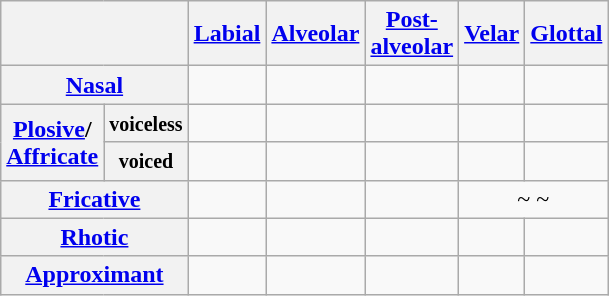<table class="wikitable" style="text-align:center">
<tr>
<th colspan="2"></th>
<th><a href='#'>Labial</a></th>
<th><a href='#'>Alveolar</a></th>
<th><a href='#'>Post-<br>alveolar</a></th>
<th><a href='#'>Velar</a></th>
<th><a href='#'>Glottal</a></th>
</tr>
<tr>
<th colspan="2"><a href='#'>Nasal</a></th>
<td></td>
<td></td>
<td></td>
<td></td>
<td></td>
</tr>
<tr>
<th rowspan="2"><a href='#'>Plosive</a>/<br><a href='#'>Affricate</a></th>
<th><small>voiceless</small></th>
<td></td>
<td></td>
<td></td>
<td></td>
<td></td>
</tr>
<tr>
<th><small>voiced</small></th>
<td></td>
<td></td>
<td></td>
<td></td>
<td></td>
</tr>
<tr>
<th colspan="2"><a href='#'>Fricative</a></th>
<td></td>
<td></td>
<td></td>
<td colspan="2"> ~  ~ </td>
</tr>
<tr>
<th colspan="2"><a href='#'>Rhotic</a></th>
<td></td>
<td></td>
<td></td>
<td></td>
<td></td>
</tr>
<tr>
<th colspan="2"><a href='#'>Approximant</a></th>
<td></td>
<td></td>
<td></td>
<td></td>
<td></td>
</tr>
</table>
